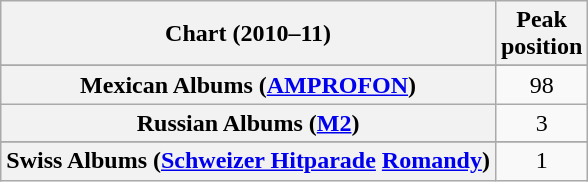<table class="wikitable sortable plainrowheaders" style="text-align:center">
<tr>
<th scope="col">Chart (2010–11)</th>
<th scope="col">Peak<br>position</th>
</tr>
<tr>
</tr>
<tr>
</tr>
<tr>
</tr>
<tr>
<th scope="row">Mexican Albums (<a href='#'>AMPROFON</a>)</th>
<td>98</td>
</tr>
<tr>
<th scope="row">Russian Albums (<a href='#'>M2</a>)</th>
<td align="center">3</td>
</tr>
<tr>
</tr>
<tr>
<th scope="row">Swiss Albums (<a href='#'>Schweizer Hitparade</a> <a href='#'>Romandy</a>)</th>
<td>1</td>
</tr>
</table>
